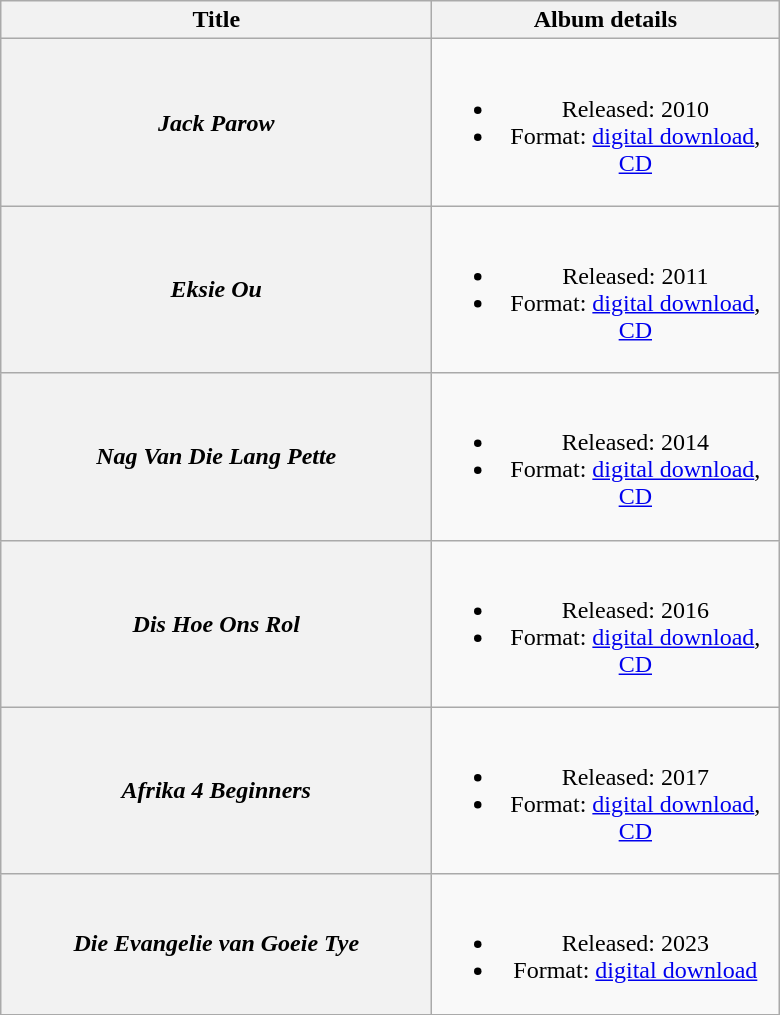<table class="wikitable plainrowheaders" style="text-align:center;" border="2">
<tr>
<th scope="col" rowspan="1" style="width:17.5em;">Title</th>
<th scope="col" rowspan="1" style="width:14em;">Album details</th>
</tr>
<tr>
<th scope="row"><em>Jack Parow</em></th>
<td style=><br><ul><li>Released: 2010</li><li>Format: <a href='#'>digital download</a>, <a href='#'>CD</a></li></ul></td>
</tr>
<tr>
<th scope="row"><em>Eksie Ou</em></th>
<td style=><br><ul><li>Released: 2011</li><li>Format: <a href='#'>digital download</a>, <a href='#'>CD</a></li></ul></td>
</tr>
<tr>
<th scope="row"><em>Nag Van Die Lang Pette</em></th>
<td style=><br><ul><li>Released: 2014</li><li>Format: <a href='#'>digital download</a>, <a href='#'>CD</a></li></ul></td>
</tr>
<tr>
<th scope="row"><em>Dis Hoe Ons Rol</em></th>
<td style=><br><ul><li>Released: 2016</li><li>Format: <a href='#'>digital download</a>, <a href='#'>CD</a></li></ul></td>
</tr>
<tr>
<th scope="row"><em>Afrika 4 Beginners</em></th>
<td style=><br><ul><li>Released: 2017</li><li>Format: <a href='#'>digital download</a>, <a href='#'>CD</a></li></ul></td>
</tr>
<tr>
<th scope="row"><em>Die Evangelie van Goeie Tye</em></th>
<td style=><br><ul><li>Released: 2023</li><li>Format: <a href='#'>digital download</a></li></ul></td>
</tr>
</table>
